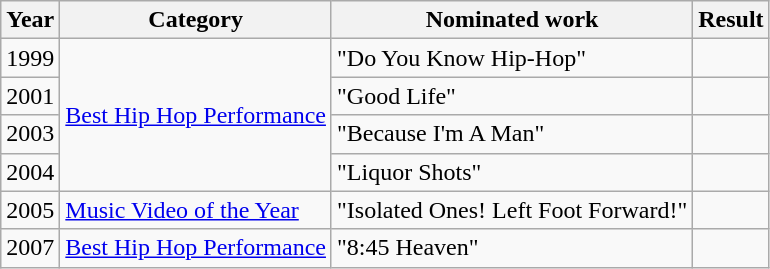<table class="wikitable">
<tr>
<th>Year</th>
<th>Category</th>
<th>Nominated work</th>
<th>Result</th>
</tr>
<tr>
<td>1999</td>
<td rowspan="4"><a href='#'>Best Hip Hop Performance</a></td>
<td>"Do You Know Hip-Hop"</td>
<td></td>
</tr>
<tr>
<td>2001</td>
<td>"Good Life"</td>
<td></td>
</tr>
<tr>
<td>2003</td>
<td>"Because I'm A Man"</td>
<td></td>
</tr>
<tr>
<td>2004</td>
<td>"Liquor Shots"</td>
<td></td>
</tr>
<tr>
<td>2005</td>
<td><a href='#'>Music Video of the Year</a></td>
<td>"Isolated Ones! Left Foot Forward!"</td>
<td></td>
</tr>
<tr>
<td>2007</td>
<td><a href='#'>Best Hip Hop Performance</a></td>
<td>"8:45 Heaven"</td>
<td></td>
</tr>
</table>
